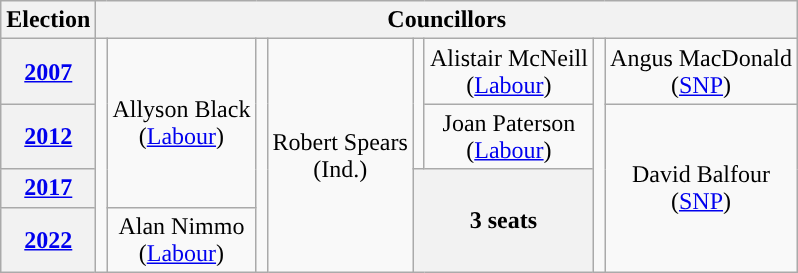<table class="wikitable" style="text-align:center">
<tr>
<th>Election</th>
<th colspan=8>Councillors</th>
</tr>
<tr>
<th><a href='#'>2007</a></th>
<td rowspan=4; style="background-color: "></td>
<td rowspan=3>Allyson Black<br>(<a href='#'>Labour</a>)</td>
<td rowspan=4; style="background-color: "></td>
<td rowspan=4>Robert Spears<br>(Ind.)</td>
<td rowspan=2; style="background-color: "></td>
<td rowspan=1>Alistair McNeill<br>(<a href='#'>Labour</a>)</td>
<td rowspan=4; style="background-color: "></td>
<td rowspan=1>Angus MacDonald<br>(<a href='#'>SNP</a>)</td>
</tr>
<tr>
<th><a href='#'>2012</a></th>
<td rowspan=1>Joan Paterson<br>(<a href='#'>Labour</a>)</td>
<td rowspan=3>David Balfour<br>(<a href='#'>SNP</a>)</td>
</tr>
<tr>
<th><a href='#'>2017</a></th>
<th colspan=2; rowspan=2>3 seats</th>
</tr>
<tr>
<th><a href='#'>2022</a></th>
<td rowspan=1>Alan Nimmo<br>(<a href='#'>Labour</a>)</td>
</tr>
</table>
